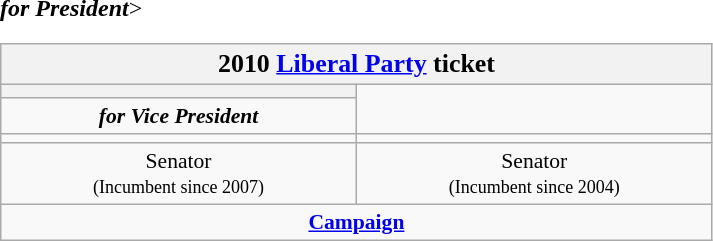<table class=wikitable style="font-size:90%; text-align:center">
<tr>
<th colspan=2><big>2010 <a href='#'>Liberal Party</a> ticket</big></th>
</tr>
<tr>
<th style="width:3em; font-size:135%; background:></th>
<th style="width:3em; font-size:135%; background:></th>
</tr>
<tr style="color:#000; font-size:100%; background:#>
<td style="width:200px;"><strong><em>for President</em></strong></td>
<td style="width:200px;"><strong><em>for Vice President</em></strong></td>
</tr>
<tr <--Do not add a generic image here, that would be forbidden under WP:IPH-->>
<td></td>
<td></td>
</tr>
<tr>
<td style=width:16em>Senator<br><small>(Incumbent since 2007)</small></td>
<td style=width:16em>Senator<br><small>(Incumbent since 2004)</small></td>
</tr>
<tr>
<td colspan=2><a href='#'><strong>Campaign</strong></a></td>
</tr>
</table>
